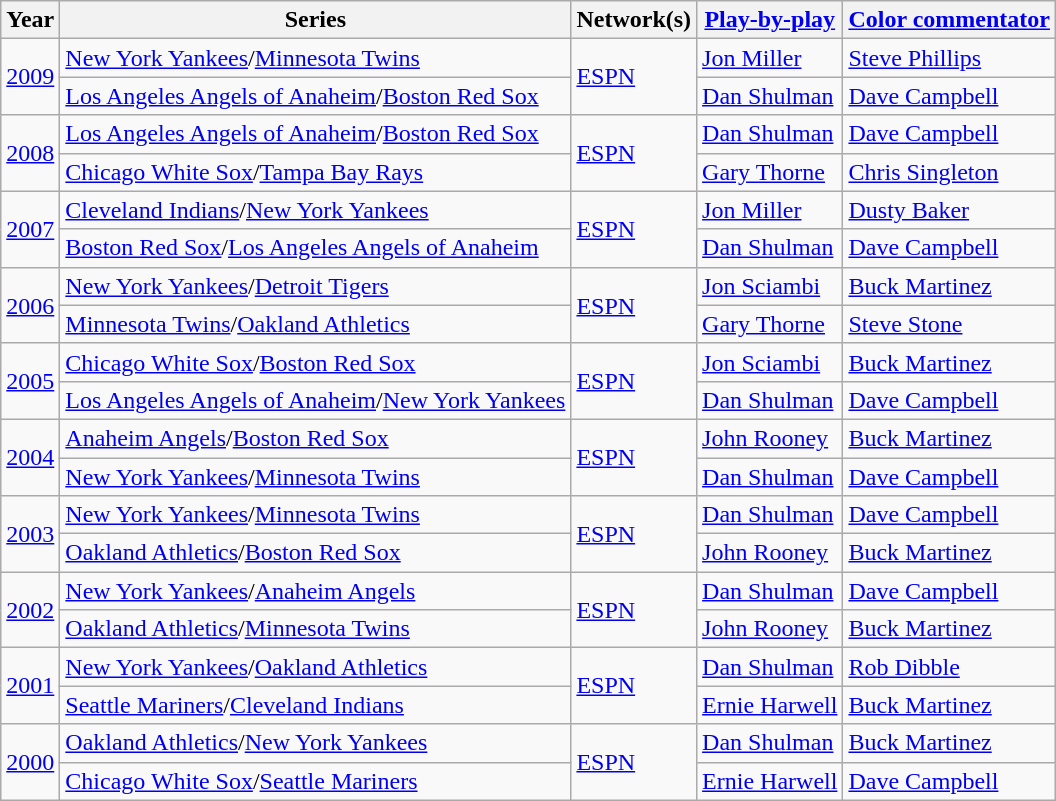<table class="wikitable">
<tr>
<th>Year</th>
<th>Series</th>
<th>Network(s)</th>
<th><a href='#'>Play-by-play</a></th>
<th><a href='#'>Color commentator</a></th>
</tr>
<tr>
<td rowspan=2><a href='#'>2009</a></td>
<td><a href='#'>New York Yankees</a>/<a href='#'>Minnesota Twins</a></td>
<td rowspan="2"><a href='#'>ESPN</a></td>
<td><a href='#'>Jon Miller</a></td>
<td><a href='#'>Steve Phillips</a></td>
</tr>
<tr>
<td><a href='#'>Los Angeles Angels of Anaheim</a>/<a href='#'>Boston Red Sox</a></td>
<td><a href='#'>Dan Shulman</a></td>
<td><a href='#'>Dave Campbell</a></td>
</tr>
<tr>
<td rowspan=2><a href='#'>2008</a></td>
<td><a href='#'>Los Angeles Angels of Anaheim</a>/<a href='#'>Boston Red Sox</a></td>
<td rowspan="2"><a href='#'>ESPN</a></td>
<td><a href='#'>Dan Shulman</a></td>
<td><a href='#'>Dave Campbell</a></td>
</tr>
<tr>
<td><a href='#'>Chicago White Sox</a>/<a href='#'>Tampa Bay Rays</a></td>
<td><a href='#'>Gary Thorne</a></td>
<td><a href='#'>Chris Singleton</a></td>
</tr>
<tr>
<td rowspan=2><a href='#'>2007</a></td>
<td><a href='#'>Cleveland Indians</a>/<a href='#'>New York Yankees</a></td>
<td rowspan="2"><a href='#'>ESPN</a></td>
<td><a href='#'>Jon Miller</a></td>
<td><a href='#'>Dusty Baker</a></td>
</tr>
<tr>
<td><a href='#'>Boston Red Sox</a>/<a href='#'>Los Angeles Angels of Anaheim</a></td>
<td><a href='#'>Dan Shulman</a></td>
<td><a href='#'>Dave Campbell</a></td>
</tr>
<tr>
<td rowspan=2><a href='#'>2006</a></td>
<td><a href='#'>New York Yankees</a>/<a href='#'>Detroit Tigers</a></td>
<td rowspan="2"><a href='#'>ESPN</a></td>
<td><a href='#'>Jon Sciambi</a></td>
<td><a href='#'>Buck Martinez</a></td>
</tr>
<tr>
<td><a href='#'>Minnesota Twins</a>/<a href='#'>Oakland Athletics</a></td>
<td><a href='#'>Gary Thorne</a></td>
<td><a href='#'>Steve Stone</a></td>
</tr>
<tr>
<td rowspan=2><a href='#'>2005</a></td>
<td><a href='#'>Chicago White Sox</a>/<a href='#'>Boston Red Sox</a></td>
<td rowspan="2"><a href='#'>ESPN</a></td>
<td><a href='#'>Jon Sciambi</a></td>
<td><a href='#'>Buck Martinez</a></td>
</tr>
<tr>
<td><a href='#'>Los Angeles Angels of Anaheim</a>/<a href='#'>New York Yankees</a></td>
<td><a href='#'>Dan Shulman</a></td>
<td><a href='#'>Dave Campbell</a></td>
</tr>
<tr>
<td rowspan=2><a href='#'>2004</a></td>
<td><a href='#'>Anaheim Angels</a>/<a href='#'>Boston Red Sox</a></td>
<td rowspan="2"><a href='#'>ESPN</a></td>
<td><a href='#'>John Rooney</a></td>
<td><a href='#'>Buck Martinez</a></td>
</tr>
<tr>
<td><a href='#'>New York Yankees</a>/<a href='#'>Minnesota Twins</a></td>
<td><a href='#'>Dan Shulman</a></td>
<td><a href='#'>Dave Campbell</a></td>
</tr>
<tr>
<td rowspan=2><a href='#'>2003</a></td>
<td><a href='#'>New York Yankees</a>/<a href='#'>Minnesota Twins</a></td>
<td rowspan="2"><a href='#'>ESPN</a></td>
<td><a href='#'>Dan Shulman</a></td>
<td><a href='#'>Dave Campbell</a></td>
</tr>
<tr>
<td><a href='#'>Oakland Athletics</a>/<a href='#'>Boston Red Sox</a></td>
<td><a href='#'>John Rooney</a></td>
<td><a href='#'>Buck Martinez</a></td>
</tr>
<tr>
<td rowspan=2><a href='#'>2002</a></td>
<td><a href='#'>New York Yankees</a>/<a href='#'>Anaheim Angels</a></td>
<td rowspan="2"><a href='#'>ESPN</a></td>
<td><a href='#'>Dan Shulman</a></td>
<td><a href='#'>Dave Campbell</a></td>
</tr>
<tr>
<td><a href='#'>Oakland Athletics</a>/<a href='#'>Minnesota Twins</a></td>
<td><a href='#'>John Rooney</a></td>
<td><a href='#'>Buck Martinez</a></td>
</tr>
<tr>
<td rowspan=2><a href='#'>2001</a></td>
<td><a href='#'>New York Yankees</a>/<a href='#'>Oakland Athletics</a></td>
<td rowspan="2"><a href='#'>ESPN</a></td>
<td><a href='#'>Dan Shulman</a></td>
<td><a href='#'>Rob Dibble</a></td>
</tr>
<tr>
<td><a href='#'>Seattle Mariners</a>/<a href='#'>Cleveland Indians</a></td>
<td><a href='#'>Ernie Harwell</a></td>
<td><a href='#'>Buck Martinez</a></td>
</tr>
<tr>
<td rowspan=2><a href='#'>2000</a></td>
<td><a href='#'>Oakland Athletics</a>/<a href='#'>New York Yankees</a></td>
<td rowspan="2"><a href='#'>ESPN</a></td>
<td><a href='#'>Dan Shulman</a></td>
<td><a href='#'>Buck Martinez</a></td>
</tr>
<tr>
<td><a href='#'>Chicago White Sox</a>/<a href='#'>Seattle Mariners</a></td>
<td><a href='#'>Ernie Harwell</a></td>
<td><a href='#'>Dave Campbell</a></td>
</tr>
</table>
